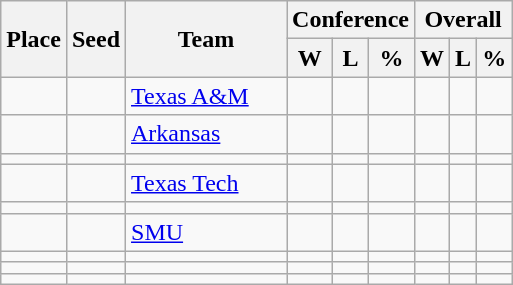<table class=wikitable>
<tr>
<th rowspan ="2">Place</th>
<th rowspan ="2">Seed</th>
<th rowspan ="2" width= "100pt">Team</th>
<th colspan = "3">Conference</th>
<th colspan ="3">Overall</th>
</tr>
<tr>
<th>W</th>
<th>L</th>
<th>%</th>
<th>W</th>
<th>L</th>
<th>%</th>
</tr>
<tr>
<td></td>
<td></td>
<td><a href='#'>Texas A&M</a></td>
<td></td>
<td></td>
<td></td>
<td></td>
<td></td>
<td></td>
</tr>
<tr>
<td></td>
<td></td>
<td><a href='#'>Arkansas</a></td>
<td></td>
<td></td>
<td></td>
<td></td>
<td></td>
<td></td>
</tr>
<tr>
<td></td>
<td></td>
<td></td>
<td></td>
<td></td>
<td></td>
<td></td>
<td></td>
<td></td>
</tr>
<tr>
<td></td>
<td></td>
<td><a href='#'>Texas Tech</a></td>
<td></td>
<td></td>
<td></td>
<td></td>
<td></td>
<td></td>
</tr>
<tr>
<td></td>
<td></td>
<td></td>
<td></td>
<td></td>
<td></td>
<td></td>
<td></td>
<td></td>
</tr>
<tr>
<td></td>
<td></td>
<td><a href='#'>SMU</a></td>
<td></td>
<td></td>
<td></td>
<td></td>
<td></td>
<td></td>
</tr>
<tr>
<td></td>
<td></td>
<td></td>
<td></td>
<td></td>
<td></td>
<td></td>
<td></td>
<td></td>
</tr>
<tr>
<td></td>
<td></td>
<td></td>
<td></td>
<td></td>
<td></td>
<td></td>
<td></td>
<td></td>
</tr>
<tr>
<td></td>
<td></td>
<td></td>
<td></td>
<td></td>
<td></td>
<td></td>
<td></td>
<td></td>
</tr>
</table>
